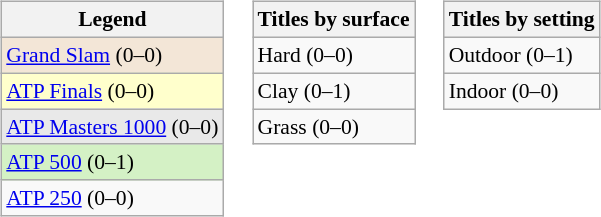<table>
<tr valign="top">
<td><br><table class="wikitable" style=font-size:90%>
<tr>
<th>Legend</th>
</tr>
<tr style="background:#f3e6d7;">
<td><a href='#'>Grand Slam</a> (0–0)</td>
</tr>
<tr style="background:#ffffcc;">
<td><a href='#'>ATP Finals</a> (0–0)</td>
</tr>
<tr style="background:#e9e9e9;">
<td><a href='#'>ATP Masters 1000</a> (0–0)</td>
</tr>
<tr style="background:#d4f1c5;">
<td><a href='#'>ATP 500</a> (0–1)</td>
</tr>
<tr>
<td><a href='#'>ATP 250</a> (0–0)</td>
</tr>
</table>
</td>
<td><br><table class="wikitable" style=font-size:90%>
<tr>
<th>Titles by surface</th>
</tr>
<tr>
<td>Hard (0–0)</td>
</tr>
<tr>
<td>Clay (0–1)</td>
</tr>
<tr>
<td>Grass (0–0)</td>
</tr>
</table>
</td>
<td><br><table class="wikitable" style=font-size:90%>
<tr>
<th>Titles by setting</th>
</tr>
<tr>
<td>Outdoor (0–1)</td>
</tr>
<tr>
<td>Indoor (0–0)</td>
</tr>
</table>
</td>
</tr>
</table>
